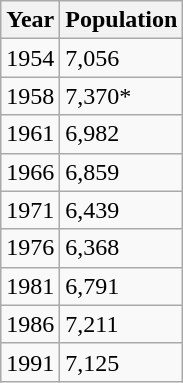<table class="wikitable">
<tr>
<th>Year</th>
<th>Population</th>
</tr>
<tr>
<td>1954</td>
<td>7,056</td>
</tr>
<tr>
<td>1958</td>
<td>7,370*</td>
</tr>
<tr>
<td>1961</td>
<td>6,982</td>
</tr>
<tr>
<td>1966</td>
<td>6,859</td>
</tr>
<tr>
<td>1971</td>
<td>6,439</td>
</tr>
<tr>
<td>1976</td>
<td>6,368</td>
</tr>
<tr>
<td>1981</td>
<td>6,791</td>
</tr>
<tr>
<td>1986</td>
<td>7,211</td>
</tr>
<tr>
<td>1991</td>
<td>7,125</td>
</tr>
</table>
